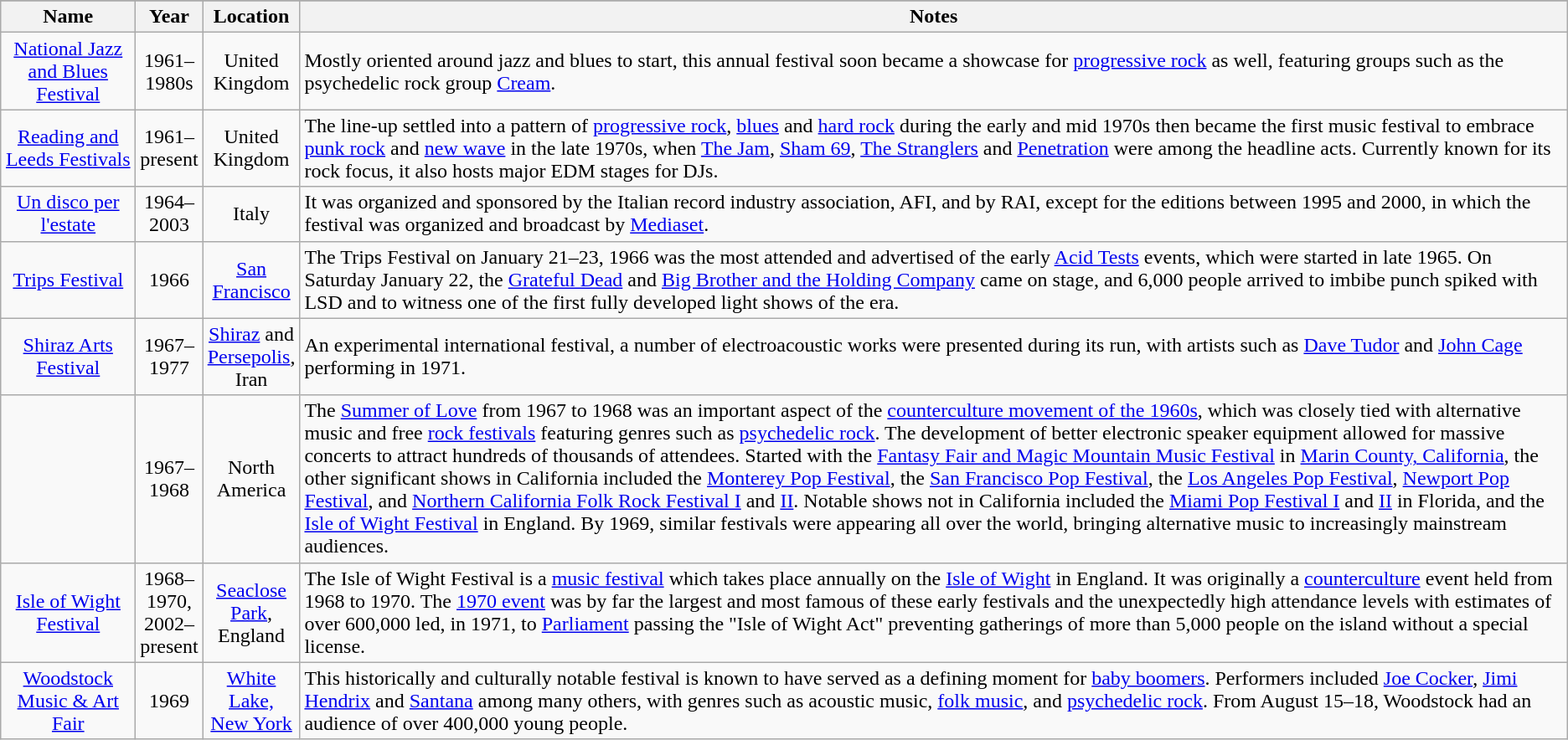<table class="sortable wikitable" style="text-align:center;font-size:100%;">
<tr style="vertical-align:bottom;">
</tr>
<tr>
<th style="width:100px;">Name</th>
<th style="width:10px;">Year</th>
<th style="width:5px;">Location</th>
<th class="unsortable">Notes</th>
</tr>
<tr>
<td><a href='#'>National Jazz and Blues Festival</a><br></td>
<td>1961–1980s</td>
<td>United Kingdom</td>
<td style="text-align:left">Mostly oriented around jazz and blues to start, this annual festival soon became a showcase for <a href='#'>progressive rock</a> as well, featuring groups such as the psychedelic rock group <a href='#'>Cream</a>.</td>
</tr>
<tr>
<td><a href='#'>Reading and Leeds Festivals</a><br></td>
<td>1961–present</td>
<td>United Kingdom</td>
<td style="text-align:left">The line-up settled into a pattern of <a href='#'>progressive rock</a>, <a href='#'>blues</a> and <a href='#'>hard rock</a> during the early and mid 1970s then became the first music festival to embrace <a href='#'>punk rock</a> and <a href='#'>new wave</a> in the late 1970s, when <a href='#'>The Jam</a>, <a href='#'>Sham 69</a>, <a href='#'>The Stranglers</a> and <a href='#'>Penetration</a> were among the headline acts. Currently known for its rock focus, it also hosts major EDM stages for DJs.</td>
</tr>
<tr>
<td><a href='#'>Un disco per l'estate</a><br></td>
<td>1964–2003</td>
<td>Italy</td>
<td style="text-align:left">It was organized and sponsored by the Italian record industry association, AFI, and by RAI, except for the editions between 1995 and 2000, in which the festival was organized and broadcast by <a href='#'>Mediaset</a>.</td>
</tr>
<tr>
<td><a href='#'>Trips Festival</a></td>
<td>1966</td>
<td><a href='#'>San Francisco</a></td>
<td style="text-align:left">The Trips Festival on January 21–23, 1966 was the most attended and advertised of the early <a href='#'>Acid Tests</a> events, which were started in late 1965. On Saturday January 22, the <a href='#'>Grateful Dead</a> and <a href='#'>Big Brother and the Holding Company</a> came on stage, and 6,000 people arrived to imbibe punch spiked with LSD and to witness one of the first fully developed light shows of the era.</td>
</tr>
<tr>
<td><a href='#'>Shiraz Arts Festival</a><br></td>
<td>1967–1977</td>
<td><a href='#'>Shiraz</a> and <a href='#'>Persepolis</a>, Iran</td>
<td style="text-align:left">An experimental international festival, a number of electroacoustic works were presented during its run, with artists such as <a href='#'>Dave Tudor</a> and <a href='#'>John Cage</a> performing in 1971.</td>
</tr>
<tr>
<td><br><br></td>
<td>1967–1968</td>
<td>North America</td>
<td style="text-align:left">The <a href='#'>Summer of Love</a> from 1967 to 1968 was an important aspect of the <a href='#'>counterculture movement of the 1960s</a>, which was closely tied with alternative music and free <a href='#'>rock festivals</a> featuring genres such as <a href='#'>psychedelic rock</a>. The development of better electronic speaker equipment allowed for massive concerts to attract hundreds of thousands of attendees. Started with the <a href='#'>Fantasy Fair and Magic Mountain Music Festival</a> in <a href='#'>Marin County, California</a>, the other significant shows in California included the <a href='#'>Monterey Pop Festival</a>, the <a href='#'>San Francisco Pop Festival</a>, the <a href='#'>Los Angeles Pop Festival</a>, <a href='#'>Newport Pop Festival</a>, and <a href='#'>Northern California Folk Rock Festival I</a> and <a href='#'>II</a>. Notable shows not in California included the <a href='#'>Miami Pop Festival I</a> and <a href='#'>II</a> in Florida, and the <a href='#'>Isle of Wight Festival</a> in England. By 1969, similar festivals were appearing all over the world, bringing alternative music to increasingly mainstream audiences.</td>
</tr>
<tr>
<td><a href='#'>Isle of Wight Festival</a><br></td>
<td>1968–1970, 2002–present</td>
<td><a href='#'>Seaclose Park</a>, England</td>
<td style="text-align:left">The Isle of Wight Festival is a <a href='#'>music festival</a> which takes place annually on the <a href='#'>Isle of Wight</a> in England. It was originally a <a href='#'>counterculture</a> event held from 1968 to 1970. The <a href='#'>1970 event</a> was by far the largest and most famous of these early festivals and the unexpectedly high attendance levels with estimates of over 600,000 led, in 1971, to <a href='#'>Parliament</a> passing the "Isle of Wight Act" preventing gatherings of more than 5,000 people on the island without a special license.</td>
</tr>
<tr>
<td><a href='#'>Woodstock Music & Art Fair</a><br></td>
<td>1969</td>
<td><a href='#'>White Lake, New York</a></td>
<td style="text-align:left">This historically and culturally notable festival is known to have served as a defining moment for <a href='#'>baby boomers</a>. Performers included <a href='#'>Joe Cocker</a>, <a href='#'>Jimi Hendrix</a> and <a href='#'>Santana</a> among many others, with genres such as acoustic music, <a href='#'>folk music</a>, and <a href='#'>psychedelic rock</a>. From August 15–18, Woodstock had an audience of over 400,000 young people.</td>
</tr>
</table>
